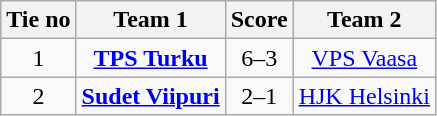<table class="wikitable" style="text-align:center">
<tr>
<th style= width="40px">Tie no</th>
<th style= width="150px">Team 1</th>
<th style= width="60px">Score</th>
<th style= width="150px">Team 2</th>
</tr>
<tr>
<td>1</td>
<td><strong><a href='#'>TPS Turku</a></strong></td>
<td>6–3</td>
<td><a href='#'>VPS Vaasa</a></td>
</tr>
<tr>
<td>2</td>
<td><strong><a href='#'>Sudet Viipuri</a></strong></td>
<td>2–1</td>
<td><a href='#'>HJK Helsinki</a></td>
</tr>
</table>
